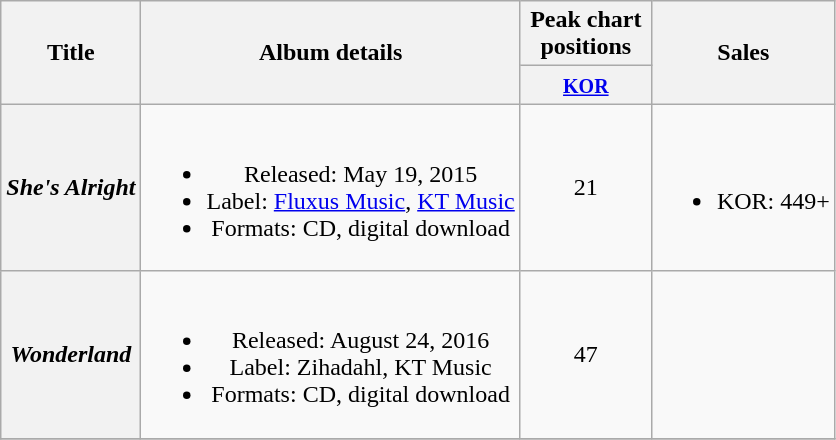<table class="wikitable plainrowheaders" style="text-align:center;">
<tr>
<th scope="col" rowspan="2">Title</th>
<th scope="col" rowspan="2">Album details</th>
<th scope="col" colspan="1" style="width:5em;">Peak chart positions</th>
<th scope="col" rowspan="2">Sales</th>
</tr>
<tr>
<th><small><a href='#'>KOR</a></small><br></th>
</tr>
<tr>
<th scope="row"><em>She's Alright</em></th>
<td><br><ul><li>Released: May 19, 2015</li><li>Label: <a href='#'>Fluxus Music</a>, <a href='#'>KT Music</a></li><li>Formats: CD, digital download</li></ul></td>
<td>21</td>
<td><br><ul><li>KOR: 449+</li></ul></td>
</tr>
<tr>
<th scope="row"><em>Wonderland</em></th>
<td><br><ul><li>Released: August 24, 2016</li><li>Label: Zihadahl, KT Music</li><li>Formats: CD, digital download</li></ul></td>
<td>47</td>
<td></td>
</tr>
<tr>
</tr>
</table>
